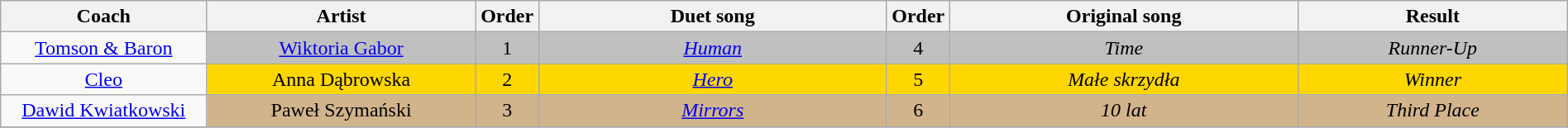<table class="wikitable" style="text-align:center; width:100%;">
<tr>
<th scope="col" style="width:13%;">Coach</th>
<th scope="col" style="width:17%;">Artist</th>
<th scope="col" style="width:03%;">Order</th>
<th scope="col" style="width:22%;">Duet song</th>
<th scope="col" style="width:03%;">Order</th>
<th scope="col" style="width:22%;">Original song</th>
<th scope="col" style="width:17%;">Result</th>
</tr>
<tr>
<td rowspan="1"><a href='#'>Tomson & Baron</a></td>
<td style="background:silver;"><a href='#'>Wiktoria Gabor</a></td>
<td style="background:silver;">1</td>
<td style="background:silver;"><em><a href='#'>Human</a></em></td>
<td style="background:silver;">4</td>
<td style="background:silver;"><em>Time</em></td>
<td style="background:silver;"><em>Runner-Up</em></td>
</tr>
<tr>
<td rowspan="1"><a href='#'>Cleo</a></td>
<td style="background:gold;">Anna Dąbrowska</td>
<td style="background:gold;">2</td>
<td style="background:gold;"><em><a href='#'>Hero</a></em></td>
<td style="background:gold;">5</td>
<td style="background:gold;"><em>Małe skrzydła</em></td>
<td style="background:gold;"><em>Winner</em></td>
</tr>
<tr>
<td rowspan="1"><a href='#'>Dawid Kwiatkowski</a></td>
<td style="background:tan;">Paweł Szymański</td>
<td style="background:tan;">3</td>
<td style="background:tan;"><em><a href='#'>Mirrors</a></em></td>
<td style="background:tan;">6</td>
<td style="background:tan;"><em>10 lat</em></td>
<td style="background:tan;"><em>Third Place</em></td>
</tr>
<tr>
</tr>
</table>
